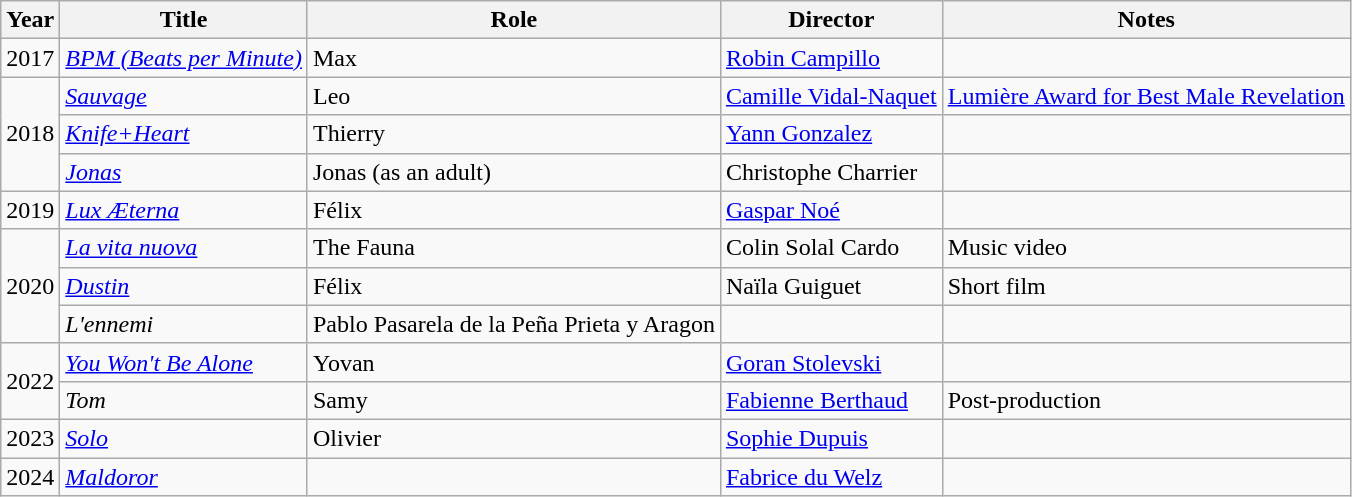<table class="wikitable">
<tr>
<th>Year</th>
<th>Title</th>
<th>Role</th>
<th>Director</th>
<th class="unsortable">Notes</th>
</tr>
<tr>
<td rowspan=1>2017</td>
<td><em><a href='#'>BPM (Beats per Minute)</a></em></td>
<td>Max</td>
<td><a href='#'>Robin Campillo</a></td>
<td></td>
</tr>
<tr>
<td rowspan=3>2018</td>
<td><em><a href='#'>Sauvage</a></em></td>
<td>Leo</td>
<td><a href='#'>Camille Vidal-Naquet</a></td>
<td><a href='#'>Lumière Award for Best Male Revelation</a></td>
</tr>
<tr>
<td><em><a href='#'>Knife+Heart</a></em></td>
<td>Thierry</td>
<td><a href='#'>Yann Gonzalez</a></td>
<td></td>
</tr>
<tr>
<td><em><a href='#'>Jonas</a></em></td>
<td>Jonas (as an adult)</td>
<td>Christophe Charrier</td>
<td></td>
</tr>
<tr>
<td rowspan=1>2019</td>
<td><em><a href='#'>Lux Æterna</a></em></td>
<td>Félix</td>
<td><a href='#'>Gaspar Noé</a></td>
<td></td>
</tr>
<tr>
<td rowspan="3">2020</td>
<td><em><a href='#'>La vita nuova</a></em></td>
<td>The Fauna</td>
<td>Colin Solal Cardo</td>
<td>Music video</td>
</tr>
<tr>
<td><em><a href='#'>Dustin</a></em></td>
<td>Félix</td>
<td>Naïla Guiguet</td>
<td>Short film</td>
</tr>
<tr>
<td><em>L'ennemi</em></td>
<td>Pablo Pasarela de la Peña Prieta y Aragon</td>
<td></td>
<td></td>
</tr>
<tr>
<td rowspan=2>2022</td>
<td><em><a href='#'>You Won't Be Alone</a></em></td>
<td>Yovan</td>
<td><a href='#'>Goran Stolevski</a></td>
<td></td>
</tr>
<tr>
<td><em>Tom</em></td>
<td>Samy</td>
<td><a href='#'>Fabienne Berthaud</a></td>
<td>Post-production</td>
</tr>
<tr>
<td>2023</td>
<td><em><a href='#'>Solo</a></em></td>
<td>Olivier</td>
<td><a href='#'>Sophie Dupuis</a></td>
<td></td>
</tr>
<tr>
<td>2024</td>
<td><em><a href='#'>Maldoror</a></em></td>
<td></td>
<td><a href='#'>Fabrice du Welz</a></td>
<td></td>
</tr>
</table>
